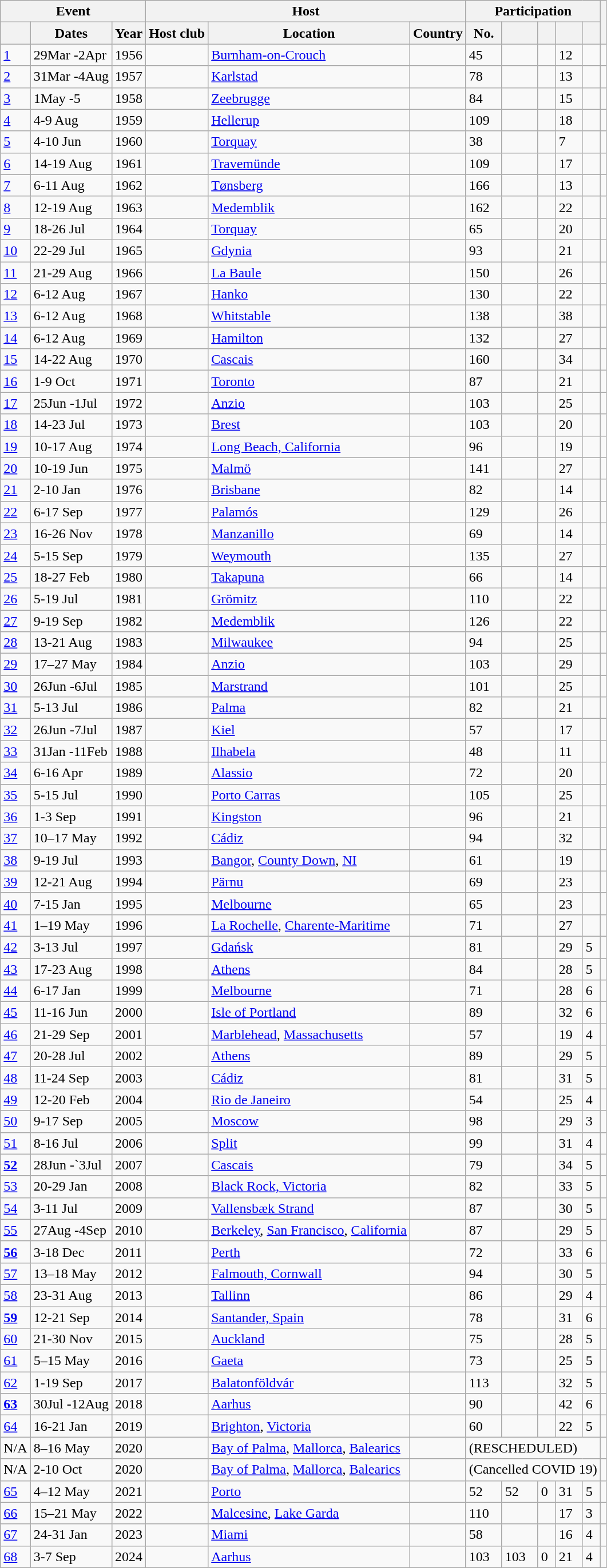<table class="wikitable sortable">
<tr>
<th colspan=3>Event</th>
<th colspan=3>Host</th>
<th colspan=5>Participation</th>
<th rowspan=2></th>
</tr>
<tr>
<th></th>
<th>Dates</th>
<th>Year</th>
<th>Host club</th>
<th>Location</th>
<th>Country</th>
<th>No.</th>
<th></th>
<th></th>
<th></th>
<th></th>
</tr>
<tr>
<td><a href='#'>1</a></td>
<td>29Mar -2Apr</td>
<td>1956</td>
<td></td>
<td><a href='#'>Burnham-on-Crouch</a></td>
<td></td>
<td>45</td>
<td></td>
<td></td>
<td>12</td>
<td></td>
<td></td>
</tr>
<tr>
<td><a href='#'>2</a></td>
<td>31Mar -4Aug</td>
<td>1957</td>
<td></td>
<td><a href='#'>Karlstad</a></td>
<td></td>
<td>78</td>
<td></td>
<td></td>
<td>13</td>
<td></td>
<td></td>
</tr>
<tr>
<td><a href='#'>3</a></td>
<td>1May -5</td>
<td>1958</td>
<td></td>
<td><a href='#'>Zeebrugge</a></td>
<td></td>
<td>84</td>
<td></td>
<td></td>
<td>15</td>
<td></td>
<td></td>
</tr>
<tr>
<td><a href='#'>4</a></td>
<td>4-9 Aug</td>
<td>1959</td>
<td></td>
<td><a href='#'>Hellerup</a></td>
<td></td>
<td>109</td>
<td></td>
<td></td>
<td>18</td>
<td></td>
<td></td>
</tr>
<tr>
<td><a href='#'>5</a></td>
<td>4-10 Jun</td>
<td>1960</td>
<td></td>
<td><a href='#'>Torquay</a></td>
<td></td>
<td>38</td>
<td></td>
<td></td>
<td>7</td>
<td></td>
<td></td>
</tr>
<tr>
<td><a href='#'>6</a></td>
<td>14-19 Aug</td>
<td>1961</td>
<td></td>
<td><a href='#'>Travemünde</a></td>
<td></td>
<td>109</td>
<td></td>
<td></td>
<td>17</td>
<td></td>
<td></td>
</tr>
<tr>
<td><a href='#'>7</a></td>
<td>6-11 Aug</td>
<td>1962</td>
<td></td>
<td><a href='#'>Tønsberg</a></td>
<td></td>
<td>166</td>
<td></td>
<td></td>
<td>13</td>
<td></td>
<td></td>
</tr>
<tr>
<td><a href='#'>8</a></td>
<td>12-19 Aug</td>
<td>1963</td>
<td></td>
<td><a href='#'>Medemblik</a></td>
<td></td>
<td>162</td>
<td></td>
<td></td>
<td>22</td>
<td></td>
<td></td>
</tr>
<tr>
<td><a href='#'>9</a></td>
<td>18-26 Jul</td>
<td>1964</td>
<td></td>
<td><a href='#'>Torquay</a></td>
<td></td>
<td>65</td>
<td></td>
<td></td>
<td>20</td>
<td></td>
<td></td>
</tr>
<tr>
<td><a href='#'>10</a></td>
<td>22-29 Jul</td>
<td>1965</td>
<td></td>
<td><a href='#'>Gdynia</a></td>
<td></td>
<td>93</td>
<td></td>
<td></td>
<td>21</td>
<td></td>
<td></td>
</tr>
<tr>
<td><a href='#'>11</a></td>
<td>21-29 Aug</td>
<td>1966</td>
<td></td>
<td><a href='#'>La Baule</a></td>
<td></td>
<td>150</td>
<td></td>
<td></td>
<td>26</td>
<td></td>
<td></td>
</tr>
<tr>
<td><a href='#'>12</a></td>
<td>6-12 Aug</td>
<td>1967</td>
<td></td>
<td><a href='#'>Hanko</a></td>
<td></td>
<td>130</td>
<td></td>
<td></td>
<td>22</td>
<td></td>
<td></td>
</tr>
<tr>
<td><a href='#'>13</a></td>
<td>6-12 Aug</td>
<td>1968</td>
<td></td>
<td><a href='#'>Whitstable</a></td>
<td></td>
<td>138</td>
<td></td>
<td></td>
<td>38</td>
<td></td>
<td></td>
</tr>
<tr>
<td><a href='#'>14</a></td>
<td>6-12 Aug</td>
<td>1969</td>
<td></td>
<td><a href='#'>Hamilton</a></td>
<td></td>
<td>132</td>
<td></td>
<td></td>
<td>27</td>
<td></td>
<td></td>
</tr>
<tr>
<td><a href='#'>15</a></td>
<td>14-22 Aug</td>
<td>1970</td>
<td></td>
<td><a href='#'>Cascais</a></td>
<td></td>
<td>160</td>
<td></td>
<td></td>
<td>34</td>
<td></td>
<td></td>
</tr>
<tr>
<td><a href='#'>16</a></td>
<td>1-9 Oct</td>
<td>1971</td>
<td></td>
<td><a href='#'>Toronto</a></td>
<td></td>
<td>87</td>
<td></td>
<td></td>
<td>21</td>
<td></td>
<td></td>
</tr>
<tr>
<td><a href='#'>17</a></td>
<td>25Jun -1Jul</td>
<td>1972</td>
<td></td>
<td><a href='#'>Anzio</a></td>
<td></td>
<td>103</td>
<td></td>
<td></td>
<td>25</td>
<td></td>
<td></td>
</tr>
<tr>
<td><a href='#'>18</a></td>
<td>14-23 Jul</td>
<td>1973</td>
<td></td>
<td><a href='#'>Brest</a></td>
<td></td>
<td>103</td>
<td></td>
<td></td>
<td>20</td>
<td></td>
<td></td>
</tr>
<tr>
<td><a href='#'>19</a></td>
<td>10-17 Aug</td>
<td>1974</td>
<td></td>
<td><a href='#'>Long Beach, California</a></td>
<td></td>
<td>96</td>
<td></td>
<td></td>
<td>19</td>
<td></td>
<td></td>
</tr>
<tr>
<td><a href='#'>20</a></td>
<td>10-19 Jun</td>
<td>1975</td>
<td></td>
<td><a href='#'>Malmö</a></td>
<td></td>
<td>141</td>
<td></td>
<td></td>
<td>27</td>
<td></td>
<td></td>
</tr>
<tr>
<td><a href='#'>21</a></td>
<td>2-10 Jan</td>
<td>1976</td>
<td></td>
<td><a href='#'>Brisbane</a></td>
<td></td>
<td>82</td>
<td></td>
<td></td>
<td>14</td>
<td></td>
<td></td>
</tr>
<tr>
<td><a href='#'>22</a></td>
<td>6-17 Sep</td>
<td>1977</td>
<td></td>
<td><a href='#'>Palamós</a></td>
<td></td>
<td>129</td>
<td></td>
<td></td>
<td>26</td>
<td></td>
<td></td>
</tr>
<tr>
<td><a href='#'>23</a></td>
<td>16-26 Nov</td>
<td>1978</td>
<td></td>
<td><a href='#'>Manzanillo</a></td>
<td></td>
<td>69</td>
<td></td>
<td></td>
<td>14</td>
<td></td>
<td></td>
</tr>
<tr>
<td><a href='#'>24</a></td>
<td>5-15 Sep</td>
<td>1979</td>
<td></td>
<td><a href='#'>Weymouth</a></td>
<td></td>
<td>135</td>
<td></td>
<td></td>
<td>27</td>
<td></td>
<td></td>
</tr>
<tr>
<td><a href='#'>25</a></td>
<td>18-27 Feb</td>
<td>1980</td>
<td></td>
<td><a href='#'>Takapuna</a></td>
<td></td>
<td>66</td>
<td></td>
<td></td>
<td>14</td>
<td></td>
<td></td>
</tr>
<tr>
<td><a href='#'>26</a></td>
<td>5-19 Jul</td>
<td>1981</td>
<td></td>
<td><a href='#'>Grömitz</a></td>
<td></td>
<td>110</td>
<td></td>
<td></td>
<td>22</td>
<td></td>
<td></td>
</tr>
<tr>
<td><a href='#'>27</a></td>
<td>9-19 Sep</td>
<td>1982</td>
<td></td>
<td><a href='#'>Medemblik</a></td>
<td></td>
<td>126</td>
<td></td>
<td></td>
<td>22</td>
<td></td>
<td></td>
</tr>
<tr>
<td><a href='#'>28</a></td>
<td>13-21 Aug</td>
<td>1983</td>
<td></td>
<td><a href='#'>Milwaukee</a></td>
<td></td>
<td>94</td>
<td></td>
<td></td>
<td>25</td>
<td></td>
<td></td>
</tr>
<tr>
<td><a href='#'>29</a></td>
<td>17–27 May</td>
<td>1984</td>
<td></td>
<td><a href='#'>Anzio</a></td>
<td></td>
<td>103</td>
<td></td>
<td></td>
<td>29</td>
<td></td>
<td></td>
</tr>
<tr>
<td><a href='#'>30</a></td>
<td>26Jun -6Jul</td>
<td>1985</td>
<td></td>
<td><a href='#'>Marstrand</a></td>
<td></td>
<td>101</td>
<td></td>
<td></td>
<td>25</td>
<td></td>
<td></td>
</tr>
<tr>
<td><a href='#'>31</a></td>
<td>5-13 Jul</td>
<td>1986</td>
<td></td>
<td><a href='#'>Palma</a></td>
<td></td>
<td>82</td>
<td></td>
<td></td>
<td>21</td>
<td></td>
<td></td>
</tr>
<tr>
<td><a href='#'>32</a></td>
<td>26Jun -7Jul</td>
<td>1987</td>
<td></td>
<td><a href='#'>Kiel</a></td>
<td></td>
<td>57</td>
<td></td>
<td></td>
<td>17</td>
<td></td>
<td></td>
</tr>
<tr>
<td><a href='#'>33</a></td>
<td>31Jan -11Feb</td>
<td>1988</td>
<td></td>
<td><a href='#'>Ilhabela</a></td>
<td></td>
<td>48</td>
<td></td>
<td></td>
<td>11</td>
<td></td>
<td></td>
</tr>
<tr>
<td><a href='#'>34</a></td>
<td>6-16 Apr</td>
<td>1989</td>
<td></td>
<td><a href='#'>Alassio</a></td>
<td></td>
<td>72</td>
<td></td>
<td></td>
<td>20</td>
<td></td>
<td></td>
</tr>
<tr>
<td><a href='#'>35</a></td>
<td>5-15 Jul</td>
<td>1990</td>
<td></td>
<td><a href='#'>Porto Carras</a></td>
<td></td>
<td>105</td>
<td></td>
<td></td>
<td>25</td>
<td></td>
<td></td>
</tr>
<tr>
<td><a href='#'>36</a></td>
<td>1-3 Sep</td>
<td>1991</td>
<td></td>
<td><a href='#'>Kingston</a></td>
<td></td>
<td>96</td>
<td></td>
<td></td>
<td>21</td>
<td></td>
<td></td>
</tr>
<tr>
<td><a href='#'>37</a></td>
<td>10–17 May</td>
<td>1992</td>
<td></td>
<td><a href='#'>Cádiz</a></td>
<td></td>
<td>94</td>
<td></td>
<td></td>
<td>32</td>
<td></td>
<td></td>
</tr>
<tr>
<td><a href='#'>38</a></td>
<td>9-19 Jul</td>
<td>1993</td>
<td></td>
<td><a href='#'>Bangor</a>, <a href='#'>County Down</a>, <a href='#'>NI</a></td>
<td></td>
<td>61</td>
<td></td>
<td></td>
<td>19</td>
<td></td>
<td></td>
</tr>
<tr>
<td><a href='#'>39</a></td>
<td>12-21 Aug</td>
<td>1994</td>
<td></td>
<td><a href='#'>Pärnu</a></td>
<td></td>
<td>69</td>
<td></td>
<td></td>
<td>23</td>
<td></td>
<td></td>
</tr>
<tr>
<td><a href='#'>40</a></td>
<td>7-15 Jan</td>
<td>1995</td>
<td></td>
<td><a href='#'>Melbourne</a></td>
<td></td>
<td>65</td>
<td></td>
<td></td>
<td>23</td>
<td></td>
<td></td>
</tr>
<tr>
<td><a href='#'>41</a></td>
<td>1–19 May</td>
<td>1996</td>
<td></td>
<td><a href='#'>La Rochelle</a>, <a href='#'>Charente-Maritime</a></td>
<td></td>
<td>71</td>
<td></td>
<td></td>
<td>27</td>
<td></td>
<td></td>
</tr>
<tr>
<td><a href='#'>42</a></td>
<td>3-13 Jul</td>
<td>1997</td>
<td></td>
<td><a href='#'>Gdańsk</a></td>
<td></td>
<td>81</td>
<td></td>
<td></td>
<td>29</td>
<td>5</td>
<td></td>
</tr>
<tr>
<td><a href='#'>43</a></td>
<td>17-23 Aug</td>
<td>1998</td>
<td></td>
<td><a href='#'>Athens</a></td>
<td></td>
<td>84</td>
<td></td>
<td></td>
<td>28</td>
<td>5</td>
<td></td>
</tr>
<tr>
<td><a href='#'>44</a></td>
<td>6-17 Jan</td>
<td>1999</td>
<td></td>
<td><a href='#'>Melbourne</a></td>
<td></td>
<td>71</td>
<td></td>
<td></td>
<td>28</td>
<td>6</td>
<td></td>
</tr>
<tr>
<td><a href='#'>45</a></td>
<td>11-16 Jun</td>
<td>2000</td>
<td></td>
<td><a href='#'>Isle of Portland</a></td>
<td></td>
<td>89</td>
<td></td>
<td></td>
<td>32</td>
<td>6</td>
<td></td>
</tr>
<tr>
<td><a href='#'>46</a></td>
<td>21-29 Sep</td>
<td>2001</td>
<td></td>
<td><a href='#'>Marblehead</a>, <a href='#'>Massachusetts</a></td>
<td></td>
<td>57</td>
<td></td>
<td></td>
<td>19</td>
<td>4</td>
<td></td>
</tr>
<tr>
<td><a href='#'>47</a></td>
<td>20-28 Jul</td>
<td>2002</td>
<td></td>
<td><a href='#'>Athens</a></td>
<td></td>
<td>89</td>
<td></td>
<td></td>
<td>29</td>
<td>5</td>
<td></td>
</tr>
<tr>
<td><a href='#'>48</a></td>
<td>11-24 Sep</td>
<td>2003</td>
<td></td>
<td><a href='#'>Cádiz</a></td>
<td></td>
<td>81</td>
<td></td>
<td></td>
<td>31</td>
<td>5</td>
<td></td>
</tr>
<tr>
<td><a href='#'>49</a></td>
<td>12-20 Feb</td>
<td>2004</td>
<td></td>
<td><a href='#'>Rio de Janeiro</a></td>
<td></td>
<td>54</td>
<td></td>
<td></td>
<td>25</td>
<td>4</td>
<td></td>
</tr>
<tr>
<td><a href='#'>50</a></td>
<td>9-17 Sep</td>
<td>2005</td>
<td></td>
<td><a href='#'>Moscow</a></td>
<td></td>
<td>98</td>
<td></td>
<td></td>
<td>29</td>
<td>3</td>
<td></td>
</tr>
<tr>
<td><a href='#'>51</a></td>
<td>8-16 Jul</td>
<td>2006</td>
<td></td>
<td><a href='#'>Split</a></td>
<td></td>
<td>99</td>
<td></td>
<td></td>
<td>31</td>
<td>4</td>
<td></td>
</tr>
<tr>
<td><strong><a href='#'>52</a></strong></td>
<td>28Jun -`3Jul</td>
<td>2007</td>
<td></td>
<td><a href='#'>Cascais</a></td>
<td></td>
<td>79</td>
<td></td>
<td></td>
<td>34</td>
<td>5</td>
<td></td>
</tr>
<tr>
<td><a href='#'>53</a></td>
<td>20-29 Jan</td>
<td>2008</td>
<td></td>
<td><a href='#'>Black Rock, Victoria</a></td>
<td></td>
<td>82</td>
<td></td>
<td></td>
<td>33</td>
<td>5</td>
<td></td>
</tr>
<tr>
<td><a href='#'>54</a></td>
<td>3-11 Jul</td>
<td>2009</td>
<td></td>
<td><a href='#'>Vallensbæk Strand</a></td>
<td></td>
<td>87</td>
<td></td>
<td></td>
<td>30</td>
<td>5</td>
<td></td>
</tr>
<tr>
<td><a href='#'>55</a></td>
<td>27Aug -4Sep</td>
<td>2010</td>
<td></td>
<td><a href='#'>Berkeley</a>, <a href='#'>San Francisco</a>, <a href='#'>California</a></td>
<td></td>
<td>87</td>
<td></td>
<td></td>
<td>29</td>
<td>5</td>
<td></td>
</tr>
<tr>
<td><strong><a href='#'>56</a></strong></td>
<td>3-18 Dec</td>
<td>2011</td>
<td></td>
<td><a href='#'>Perth</a></td>
<td></td>
<td>72</td>
<td></td>
<td></td>
<td>33</td>
<td>6</td>
<td></td>
</tr>
<tr>
<td><a href='#'>57</a></td>
<td>13–18 May</td>
<td>2012</td>
<td></td>
<td><a href='#'>Falmouth, Cornwall</a></td>
<td></td>
<td>94</td>
<td></td>
<td></td>
<td>30</td>
<td>5</td>
<td></td>
</tr>
<tr>
<td><a href='#'>58</a></td>
<td>23-31 Aug</td>
<td>2013</td>
<td></td>
<td><a href='#'>Tallinn</a></td>
<td></td>
<td>86</td>
<td></td>
<td></td>
<td>29</td>
<td>4</td>
<td></td>
</tr>
<tr>
<td><strong><a href='#'>59</a></strong></td>
<td>12-21 Sep</td>
<td>2014</td>
<td></td>
<td><a href='#'>Santander, Spain</a></td>
<td></td>
<td>78</td>
<td></td>
<td></td>
<td>31</td>
<td>6</td>
<td></td>
</tr>
<tr>
<td><a href='#'>60</a></td>
<td>21-30 Nov</td>
<td>2015</td>
<td></td>
<td><a href='#'>Auckland</a></td>
<td></td>
<td>75</td>
<td></td>
<td></td>
<td>28</td>
<td>5</td>
<td></td>
</tr>
<tr>
<td><a href='#'>61</a></td>
<td>5–15 May</td>
<td>2016</td>
<td></td>
<td><a href='#'>Gaeta</a></td>
<td></td>
<td>73</td>
<td></td>
<td></td>
<td>25</td>
<td>5</td>
<td></td>
</tr>
<tr>
<td><a href='#'>62</a></td>
<td>1-19 Sep</td>
<td>2017</td>
<td></td>
<td><a href='#'>Balatonföldvár</a></td>
<td></td>
<td>113</td>
<td></td>
<td></td>
<td>32</td>
<td>5</td>
<td></td>
</tr>
<tr>
<td><strong><a href='#'>63</a></strong></td>
<td>30Jul -12Aug</td>
<td>2018</td>
<td></td>
<td><a href='#'>Aarhus</a></td>
<td></td>
<td>90</td>
<td></td>
<td></td>
<td>42</td>
<td>6</td>
<td></td>
</tr>
<tr>
<td><a href='#'>64</a></td>
<td>16-21 Jan</td>
<td>2019</td>
<td></td>
<td><a href='#'>Brighton</a>, <a href='#'>Victoria</a></td>
<td></td>
<td>60</td>
<td></td>
<td></td>
<td>22</td>
<td>5</td>
<td></td>
</tr>
<tr>
<td>N/A</td>
<td>8–16 May</td>
<td>2020</td>
<td></td>
<td><a href='#'>Bay of Palma</a>, <a href='#'>Mallorca</a>, <a href='#'>Balearics</a></td>
<td></td>
<td colspan=5>(RESCHEDULED)</td>
<td></td>
</tr>
<tr>
<td>N/A</td>
<td>2-10 Oct</td>
<td>2020</td>
<td></td>
<td><a href='#'>Bay of Palma</a>, <a href='#'>Mallorca</a>, <a href='#'>Balearics</a></td>
<td></td>
<td colspan=5>(Cancelled COVID 19)</td>
<td></td>
</tr>
<tr>
<td><a href='#'>65</a></td>
<td>4–12 May</td>
<td>2021</td>
<td></td>
<td><a href='#'>Porto</a></td>
<td></td>
<td>52</td>
<td>52</td>
<td>0</td>
<td>31</td>
<td>5</td>
<td></td>
</tr>
<tr>
<td><a href='#'>66</a></td>
<td>15–21 May</td>
<td>2022</td>
<td></td>
<td><a href='#'>Malcesine</a>, <a href='#'>Lake Garda</a></td>
<td></td>
<td>110</td>
<td></td>
<td></td>
<td>17</td>
<td>3</td>
<td></td>
</tr>
<tr>
<td><a href='#'>67</a></td>
<td>24-31 Jan</td>
<td>2023</td>
<td></td>
<td><a href='#'>Miami</a></td>
<td></td>
<td>58</td>
<td></td>
<td></td>
<td>16</td>
<td>4</td>
<td>	</td>
</tr>
<tr>
<td><a href='#'>68</a></td>
<td>3-7 Sep</td>
<td>2024</td>
<td></td>
<td><a href='#'>Aarhus</a></td>
<td></td>
<td>103</td>
<td>103</td>
<td>0</td>
<td>21</td>
<td>4</td>
<td>	</td>
</tr>
</table>
